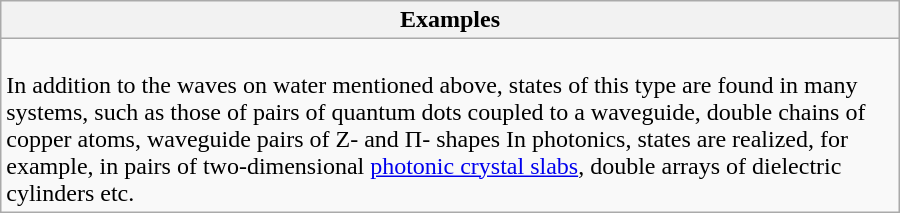<table class="mw-collapsible mw-collapsed wikitable" style="width:600px; overflow:auto;">
<tr>
<th>Examples</th>
</tr>
<tr>
<td><br>In addition to the waves on water mentioned above, states of this type are found in many systems, such as those of pairs of quantum dots coupled to a waveguide, double chains of copper atoms, waveguide pairs of Z- and П- shapes 
In photonics, states are realized, for example, in pairs of two-dimensional <a href='#'>photonic crystal slabs</a>, double arrays of dielectric cylinders etc.</td>
</tr>
</table>
